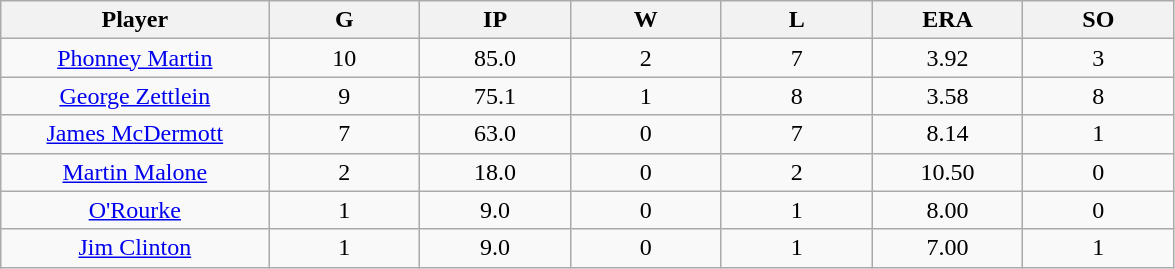<table class="wikitable sortable">
<tr>
<th bgcolor="#DDDDFF" width="16%">Player</th>
<th bgcolor="#DDDDFF" width="9%">G</th>
<th bgcolor="#DDDDFF" width="9%">IP</th>
<th bgcolor="#DDDDFF" width="9%">W</th>
<th bgcolor="#DDDDFF" width="9%">L</th>
<th bgcolor="#DDDDFF" width="9%">ERA</th>
<th bgcolor="#DDDDFF" width="9%">SO</th>
</tr>
<tr align=center>
<td><a href='#'>Phonney Martin</a></td>
<td>10</td>
<td>85.0</td>
<td>2</td>
<td>7</td>
<td>3.92</td>
<td>3</td>
</tr>
<tr align=center>
<td><a href='#'>George Zettlein</a></td>
<td>9</td>
<td>75.1</td>
<td>1</td>
<td>8</td>
<td>3.58</td>
<td>8</td>
</tr>
<tr align=center>
<td><a href='#'>James McDermott</a></td>
<td>7</td>
<td>63.0</td>
<td>0</td>
<td>7</td>
<td>8.14</td>
<td>1</td>
</tr>
<tr align=center>
<td><a href='#'>Martin Malone</a></td>
<td>2</td>
<td>18.0</td>
<td>0</td>
<td>2</td>
<td>10.50</td>
<td>0</td>
</tr>
<tr align=center>
<td><a href='#'>O'Rourke</a></td>
<td>1</td>
<td>9.0</td>
<td>0</td>
<td>1</td>
<td>8.00</td>
<td>0</td>
</tr>
<tr align=center>
<td><a href='#'>Jim Clinton</a></td>
<td>1</td>
<td>9.0</td>
<td>0</td>
<td>1</td>
<td>7.00</td>
<td>1</td>
</tr>
</table>
